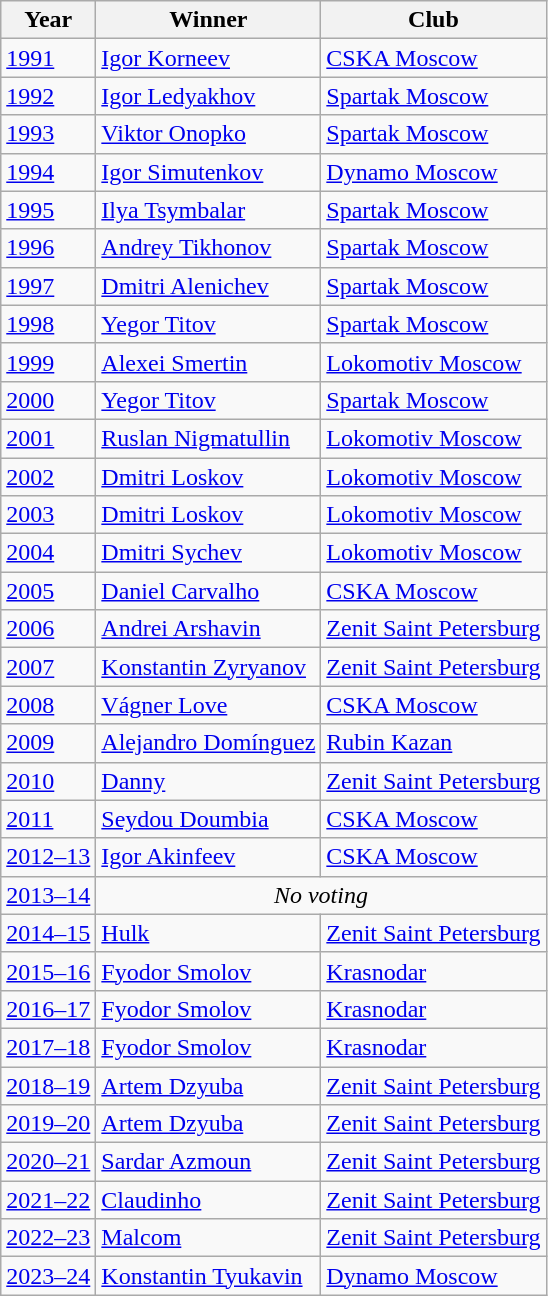<table class="wikitable">
<tr>
<th>Year</th>
<th>Winner</th>
<th>Club</th>
</tr>
<tr>
<td><a href='#'>1991</a></td>
<td> <a href='#'>Igor Korneev</a></td>
<td><a href='#'>CSKA Moscow</a></td>
</tr>
<tr>
<td><a href='#'>1992</a></td>
<td> <a href='#'>Igor Ledyakhov</a></td>
<td><a href='#'>Spartak Moscow</a></td>
</tr>
<tr>
<td><a href='#'>1993</a></td>
<td> <a href='#'>Viktor Onopko</a></td>
<td><a href='#'>Spartak Moscow</a></td>
</tr>
<tr>
<td><a href='#'>1994</a></td>
<td> <a href='#'>Igor Simutenkov</a></td>
<td><a href='#'>Dynamo Moscow</a></td>
</tr>
<tr>
<td><a href='#'>1995</a></td>
<td> <a href='#'>Ilya Tsymbalar</a></td>
<td><a href='#'>Spartak Moscow</a></td>
</tr>
<tr>
<td><a href='#'>1996</a></td>
<td> <a href='#'>Andrey Tikhonov</a></td>
<td><a href='#'>Spartak Moscow</a></td>
</tr>
<tr>
<td><a href='#'>1997</a></td>
<td> <a href='#'>Dmitri Alenichev</a></td>
<td><a href='#'>Spartak Moscow</a></td>
</tr>
<tr>
<td><a href='#'>1998</a></td>
<td> <a href='#'>Yegor Titov</a></td>
<td><a href='#'>Spartak Moscow</a></td>
</tr>
<tr>
<td><a href='#'>1999</a></td>
<td> <a href='#'>Alexei Smertin</a></td>
<td><a href='#'>Lokomotiv Moscow</a></td>
</tr>
<tr>
<td><a href='#'>2000</a></td>
<td> <a href='#'>Yegor Titov</a></td>
<td><a href='#'>Spartak Moscow</a></td>
</tr>
<tr>
<td><a href='#'>2001</a></td>
<td> <a href='#'>Ruslan Nigmatullin</a></td>
<td><a href='#'>Lokomotiv Moscow</a></td>
</tr>
<tr>
<td><a href='#'>2002</a></td>
<td> <a href='#'>Dmitri Loskov</a></td>
<td><a href='#'>Lokomotiv Moscow</a></td>
</tr>
<tr>
<td><a href='#'>2003</a></td>
<td> <a href='#'>Dmitri Loskov</a></td>
<td><a href='#'>Lokomotiv Moscow</a></td>
</tr>
<tr>
<td><a href='#'>2004</a></td>
<td> <a href='#'>Dmitri Sychev</a></td>
<td><a href='#'>Lokomotiv Moscow</a></td>
</tr>
<tr>
<td><a href='#'>2005</a></td>
<td> <a href='#'>Daniel Carvalho</a></td>
<td><a href='#'>CSKA Moscow</a></td>
</tr>
<tr>
<td><a href='#'>2006</a></td>
<td> <a href='#'>Andrei Arshavin</a></td>
<td><a href='#'>Zenit Saint Petersburg</a></td>
</tr>
<tr>
<td><a href='#'>2007</a></td>
<td> <a href='#'>Konstantin Zyryanov</a></td>
<td><a href='#'>Zenit Saint Petersburg</a></td>
</tr>
<tr>
<td><a href='#'>2008</a></td>
<td> <a href='#'>Vágner Love</a></td>
<td><a href='#'>CSKA Moscow</a></td>
</tr>
<tr>
<td><a href='#'>2009</a></td>
<td> <a href='#'>Alejandro Domínguez</a></td>
<td><a href='#'>Rubin Kazan</a></td>
</tr>
<tr>
<td><a href='#'>2010</a></td>
<td> <a href='#'>Danny</a></td>
<td><a href='#'>Zenit Saint Petersburg</a></td>
</tr>
<tr>
<td><a href='#'>2011</a></td>
<td> <a href='#'>Seydou Doumbia</a></td>
<td><a href='#'>CSKA Moscow</a></td>
</tr>
<tr>
<td><a href='#'>2012–13</a></td>
<td> <a href='#'>Igor Akinfeev</a></td>
<td><a href='#'>CSKA Moscow</a></td>
</tr>
<tr>
<td><a href='#'>2013–14</a></td>
<td colspan=2 align=center><em>No voting</em></td>
</tr>
<tr>
<td><a href='#'>2014–15</a></td>
<td> <a href='#'>Hulk</a></td>
<td><a href='#'>Zenit Saint Petersburg</a></td>
</tr>
<tr>
<td><a href='#'>2015–16</a></td>
<td> <a href='#'>Fyodor Smolov</a></td>
<td><a href='#'>Krasnodar</a></td>
</tr>
<tr>
<td><a href='#'>2016–17</a></td>
<td> <a href='#'>Fyodor Smolov</a></td>
<td><a href='#'>Krasnodar</a></td>
</tr>
<tr>
<td><a href='#'>2017–18</a></td>
<td> <a href='#'>Fyodor Smolov</a></td>
<td><a href='#'>Krasnodar</a></td>
</tr>
<tr>
<td><a href='#'>2018–19</a></td>
<td> <a href='#'>Artem Dzyuba</a></td>
<td><a href='#'>Zenit Saint Petersburg</a></td>
</tr>
<tr>
<td><a href='#'>2019–20</a></td>
<td> <a href='#'>Artem Dzyuba</a></td>
<td><a href='#'>Zenit Saint Petersburg</a></td>
</tr>
<tr>
<td><a href='#'>2020–21</a></td>
<td> <a href='#'>Sardar Azmoun</a></td>
<td><a href='#'>Zenit Saint Petersburg</a></td>
</tr>
<tr>
<td><a href='#'>2021–22</a></td>
<td> <a href='#'>Claudinho</a></td>
<td><a href='#'>Zenit Saint Petersburg</a></td>
</tr>
<tr>
<td><a href='#'>2022–23</a></td>
<td> <a href='#'>Malcom</a></td>
<td><a href='#'>Zenit Saint Petersburg</a></td>
</tr>
<tr>
<td><a href='#'>2023–24</a></td>
<td> <a href='#'>Konstantin Tyukavin</a></td>
<td><a href='#'>Dynamo Moscow</a></td>
</tr>
</table>
